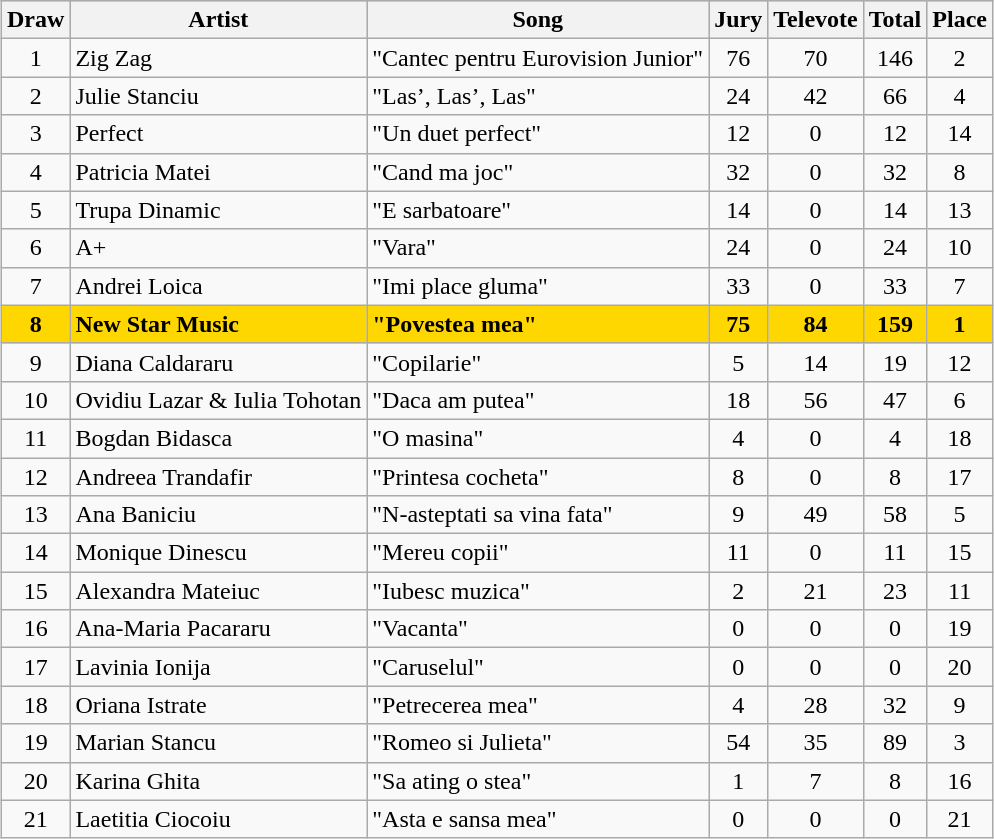<table class="sortable wikitable" style="margin: 1em auto 1em auto; text-align:center">
<tr bgcolor="#CCCCCC">
<th>Draw</th>
<th>Artist</th>
<th>Song</th>
<th>Jury</th>
<th>Televote</th>
<th>Total</th>
<th>Place</th>
</tr>
<tr>
<td>1</td>
<td align="left">Zig Zag</td>
<td align="left">"Cantec pentru Eurovision Junior"</td>
<td>76</td>
<td>70</td>
<td>146</td>
<td>2</td>
</tr>
<tr>
<td>2</td>
<td align="left">Julie Stanciu</td>
<td align="left">"Las’, Las’, Las"</td>
<td>24</td>
<td>42</td>
<td>66</td>
<td>4</td>
</tr>
<tr>
<td>3</td>
<td align="left">Perfect</td>
<td align="left">"Un duet perfect"</td>
<td>12</td>
<td>0</td>
<td>12</td>
<td>14</td>
</tr>
<tr>
<td>4</td>
<td align="left">Patricia Matei</td>
<td align="left">"Cand ma joc"</td>
<td>32</td>
<td>0</td>
<td>32</td>
<td>8</td>
</tr>
<tr>
<td>5</td>
<td align="left">Trupa Dinamic</td>
<td align="left">"E sarbatoare"</td>
<td>14</td>
<td>0</td>
<td>14</td>
<td>13</td>
</tr>
<tr>
<td>6</td>
<td align="left">A+</td>
<td align="left">"Vara"</td>
<td>24</td>
<td>0</td>
<td>24</td>
<td>10</td>
</tr>
<tr>
<td>7</td>
<td align="left">Andrei Loica</td>
<td align="left">"Imi place gluma"</td>
<td>33</td>
<td>0</td>
<td>33</td>
<td>7</td>
</tr>
<tr style="font-weight:bold; background:gold;">
<td>8</td>
<td align="left"><strong>New Star Music</strong></td>
<td align="left"><strong>"Povestea mea"</strong></td>
<td><strong>75</strong></td>
<td><strong>84</strong></td>
<td><strong>159</strong></td>
<td><strong>1</strong></td>
</tr>
<tr>
<td>9</td>
<td align="left">Diana Caldararu</td>
<td align="left">"Copilarie"</td>
<td>5</td>
<td>14</td>
<td>19</td>
<td>12</td>
</tr>
<tr>
<td>10</td>
<td align="left">Ovidiu Lazar & Iulia Tohotan</td>
<td align="left">"Daca am putea"</td>
<td>18</td>
<td>56</td>
<td>47</td>
<td>6</td>
</tr>
<tr>
<td>11</td>
<td align="left">Bogdan Bidasca</td>
<td align="left">"O masina"</td>
<td>4</td>
<td>0</td>
<td>4</td>
<td>18</td>
</tr>
<tr>
<td>12</td>
<td align="left">Andreea Trandafir</td>
<td align="left">"Printesa cocheta"</td>
<td>8</td>
<td>0</td>
<td>8</td>
<td>17</td>
</tr>
<tr>
<td>13</td>
<td align="left">Ana Baniciu</td>
<td align="left">"N-asteptati sa vina fata"</td>
<td>9</td>
<td>49</td>
<td>58</td>
<td>5</td>
</tr>
<tr>
<td>14</td>
<td align="left">Monique Dinescu</td>
<td align="left">"Mereu copii"</td>
<td>11</td>
<td>0</td>
<td>11</td>
<td>15</td>
</tr>
<tr>
<td>15</td>
<td align="left">Alexandra Mateiuc</td>
<td align="left">"Iubesc muzica"</td>
<td>2</td>
<td>21</td>
<td>23</td>
<td>11</td>
</tr>
<tr>
<td>16</td>
<td align="left">Ana-Maria Pacararu</td>
<td align="left">"Vacanta"</td>
<td>0</td>
<td>0</td>
<td>0</td>
<td>19</td>
</tr>
<tr>
<td>17</td>
<td align="left">Lavinia Ionija</td>
<td align="left">"Caruselul"</td>
<td>0</td>
<td>0</td>
<td>0</td>
<td>20</td>
</tr>
<tr>
<td>18</td>
<td align="left">Oriana Istrate</td>
<td align="left">"Petrecerea mea"</td>
<td>4</td>
<td>28</td>
<td>32</td>
<td>9</td>
</tr>
<tr>
<td>19</td>
<td align="left">Marian Stancu</td>
<td align="left">"Romeo si Julieta"</td>
<td>54</td>
<td>35</td>
<td>89</td>
<td>3</td>
</tr>
<tr>
<td>20</td>
<td align="left">Karina Ghita</td>
<td align="left">"Sa ating o stea"</td>
<td>1</td>
<td>7</td>
<td>8</td>
<td>16</td>
</tr>
<tr>
<td>21</td>
<td align="left">Laetitia Ciocoiu</td>
<td align="left">"Asta e sansa mea"</td>
<td>0</td>
<td>0</td>
<td>0</td>
<td>21</td>
</tr>
</table>
